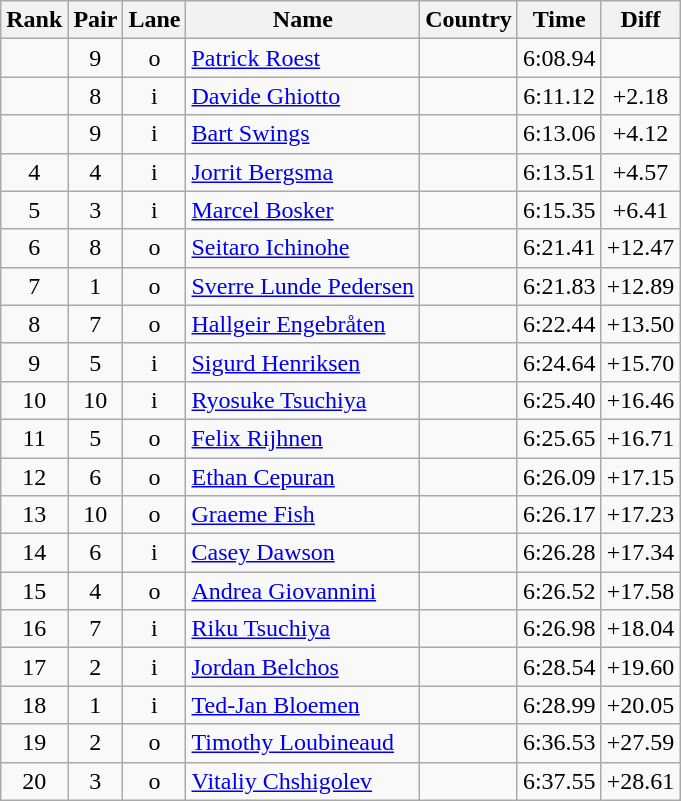<table class="wikitable sortable" style="text-align:center">
<tr>
<th>Rank</th>
<th>Pair</th>
<th>Lane</th>
<th>Name</th>
<th>Country</th>
<th>Time</th>
<th>Diff</th>
</tr>
<tr>
<td></td>
<td>9</td>
<td>o</td>
<td align=left><a href='#'>Patrick Roest</a></td>
<td align=left></td>
<td>6:08.94</td>
<td></td>
</tr>
<tr>
<td></td>
<td>8</td>
<td>i</td>
<td align=left><a href='#'>Davide Ghiotto</a></td>
<td align=left></td>
<td>6:11.12</td>
<td>+2.18</td>
</tr>
<tr>
<td></td>
<td>9</td>
<td>i</td>
<td align=left><a href='#'>Bart Swings</a></td>
<td align=left></td>
<td>6:13.06</td>
<td>+4.12</td>
</tr>
<tr>
<td>4</td>
<td>4</td>
<td>i</td>
<td align=left><a href='#'>Jorrit Bergsma</a></td>
<td align=left></td>
<td>6:13.51</td>
<td>+4.57</td>
</tr>
<tr>
<td>5</td>
<td>3</td>
<td>i</td>
<td align=left><a href='#'>Marcel Bosker</a></td>
<td align=left></td>
<td>6:15.35</td>
<td>+6.41</td>
</tr>
<tr>
<td>6</td>
<td>8</td>
<td>o</td>
<td align=left><a href='#'>Seitaro Ichinohe</a></td>
<td align=left></td>
<td>6:21.41</td>
<td>+12.47</td>
</tr>
<tr>
<td>7</td>
<td>1</td>
<td>o</td>
<td align=left><a href='#'>Sverre Lunde Pedersen</a></td>
<td align=left></td>
<td>6:21.83</td>
<td>+12.89</td>
</tr>
<tr>
<td>8</td>
<td>7</td>
<td>o</td>
<td align=left><a href='#'>Hallgeir Engebråten</a></td>
<td align=left></td>
<td>6:22.44</td>
<td>+13.50</td>
</tr>
<tr>
<td>9</td>
<td>5</td>
<td>i</td>
<td align=left><a href='#'>Sigurd Henriksen</a></td>
<td align=left></td>
<td>6:24.64</td>
<td>+15.70</td>
</tr>
<tr>
<td>10</td>
<td>10</td>
<td>i</td>
<td align=left><a href='#'>Ryosuke Tsuchiya</a></td>
<td align=left></td>
<td>6:25.40</td>
<td>+16.46</td>
</tr>
<tr>
<td>11</td>
<td>5</td>
<td>o</td>
<td align=left><a href='#'>Felix Rijhnen</a></td>
<td align=left></td>
<td>6:25.65</td>
<td>+16.71</td>
</tr>
<tr>
<td>12</td>
<td>6</td>
<td>o</td>
<td align=left><a href='#'>Ethan Cepuran</a></td>
<td align=left></td>
<td>6:26.09</td>
<td>+17.15</td>
</tr>
<tr>
<td>13</td>
<td>10</td>
<td>o</td>
<td align=left><a href='#'>Graeme Fish</a></td>
<td align=left></td>
<td>6:26.17</td>
<td>+17.23</td>
</tr>
<tr>
<td>14</td>
<td>6</td>
<td>i</td>
<td align=left><a href='#'>Casey Dawson</a></td>
<td align=left></td>
<td>6:26.28</td>
<td>+17.34</td>
</tr>
<tr>
<td>15</td>
<td>4</td>
<td>o</td>
<td align=left><a href='#'>Andrea Giovannini</a></td>
<td align=left></td>
<td>6:26.52</td>
<td>+17.58</td>
</tr>
<tr>
<td>16</td>
<td>7</td>
<td>i</td>
<td align=left><a href='#'>Riku Tsuchiya</a></td>
<td align=left></td>
<td>6:26.98</td>
<td>+18.04</td>
</tr>
<tr>
<td>17</td>
<td>2</td>
<td>i</td>
<td align=left><a href='#'>Jordan Belchos</a></td>
<td align=left></td>
<td>6:28.54</td>
<td>+19.60</td>
</tr>
<tr>
<td>18</td>
<td>1</td>
<td>i</td>
<td align=left><a href='#'>Ted-Jan Bloemen</a></td>
<td align=left></td>
<td>6:28.99</td>
<td>+20.05</td>
</tr>
<tr>
<td>19</td>
<td>2</td>
<td>o</td>
<td align=left><a href='#'>Timothy Loubineaud</a></td>
<td align=left></td>
<td>6:36.53</td>
<td>+27.59</td>
</tr>
<tr>
<td>20</td>
<td>3</td>
<td>o</td>
<td align=left><a href='#'>Vitaliy Chshigolev</a></td>
<td align=left></td>
<td>6:37.55</td>
<td>+28.61</td>
</tr>
</table>
